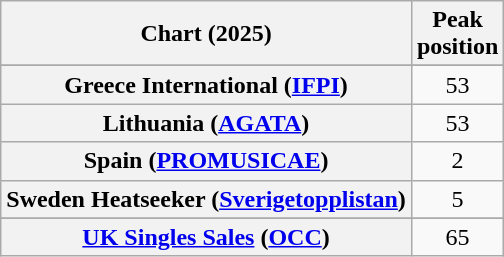<table class="wikitable sortable plainrowheaders" style="text-align:center">
<tr>
<th scope="col">Chart (2025)</th>
<th scope="col">Peak<br>position</th>
</tr>
<tr>
</tr>
<tr>
<th scope="row">Greece International (<a href='#'>IFPI</a>)</th>
<td>53</td>
</tr>
<tr>
<th scope="row">Lithuania (<a href='#'>AGATA</a>)</th>
<td>53</td>
</tr>
<tr>
<th scope="row">Spain (<a href='#'>PROMUSICAE</a>)</th>
<td>2</td>
</tr>
<tr>
<th scope="row">Sweden Heatseeker (<a href='#'>Sverigetopplistan</a>)</th>
<td>5</td>
</tr>
<tr>
</tr>
<tr>
</tr>
<tr>
<th scope="row"><a href='#'>UK Singles Sales</a> (<a href='#'>OCC</a>)</th>
<td>65</td>
</tr>
</table>
